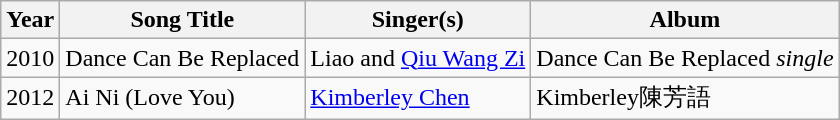<table class="wikitable">
<tr>
<th>Year</th>
<th>Song Title</th>
<th>Singer(s)</th>
<th>Album</th>
</tr>
<tr>
<td>2010</td>
<td>Dance Can Be Replaced</td>
<td>Liao and <a href='#'>Qiu Wang Zi</a></td>
<td>Dance Can Be Replaced <em>single</em></td>
</tr>
<tr>
<td>2012</td>
<td>Ai Ni (Love You)</td>
<td><a href='#'>Kimberley Chen</a></td>
<td>Kimberley陳芳語</td>
</tr>
</table>
